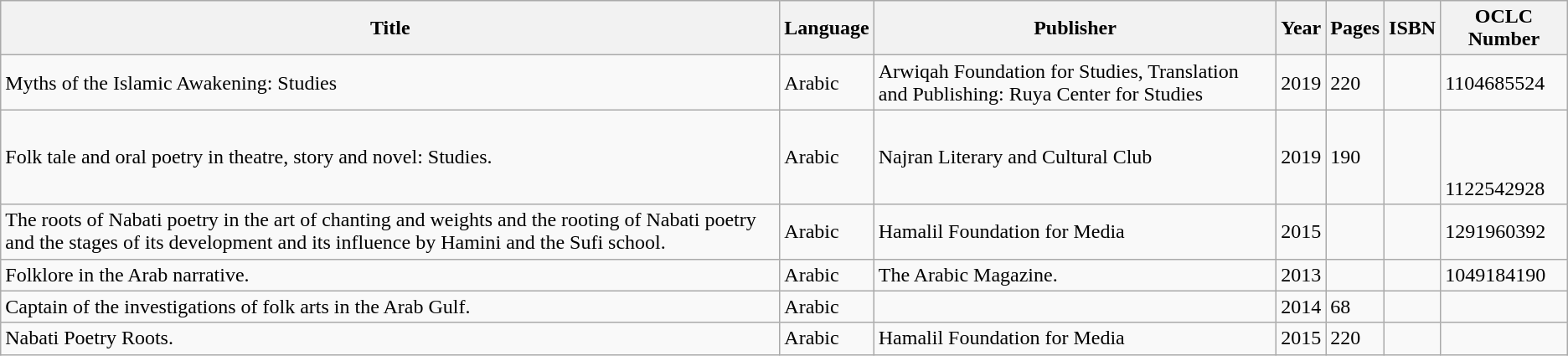<table class="wikitable">
<tr>
<th>Title</th>
<th>Language</th>
<th>Publisher</th>
<th>Year</th>
<th>Pages</th>
<th>ISBN</th>
<th>OCLC Number</th>
</tr>
<tr>
<td>Myths of the Islamic Awakening: Studies</td>
<td>Arabic</td>
<td>Arwiqah Foundation for Studies, Translation and Publishing: Ruya Center for Studies</td>
<td>2019</td>
<td>220</td>
<td></td>
<td>1104685524</td>
</tr>
<tr>
<td>Folk tale and oral poetry in theatre, story and novel: Studies.</td>
<td>Arabic</td>
<td>Najran Literary and Cultural Club</td>
<td>2019</td>
<td>190</td>
<td></td>
<td><br><table class="wikitable">
</table>
1122542928</td>
</tr>
<tr>
<td>The roots of Nabati poetry in the art of chanting and weights and the rooting of Nabati poetry and the stages of its development and its influence by Hamini and the Sufi school.</td>
<td>Arabic</td>
<td>Hamalil Foundation for Media</td>
<td>2015</td>
<td></td>
<td></td>
<td>1291960392</td>
</tr>
<tr>
<td>Folklore in the Arab narrative.</td>
<td>Arabic</td>
<td>The Arabic Magazine.</td>
<td>2013</td>
<td></td>
<td></td>
<td>1049184190</td>
</tr>
<tr>
<td>Captain of the investigations of folk arts in the Arab Gulf.</td>
<td>Arabic</td>
<td></td>
<td>2014</td>
<td>68</td>
<td></td>
<td></td>
</tr>
<tr>
<td>Nabati Poetry Roots.</td>
<td>Arabic</td>
<td>Hamalil Foundation for Media</td>
<td>2015</td>
<td>220</td>
<td></td>
<td></td>
</tr>
</table>
